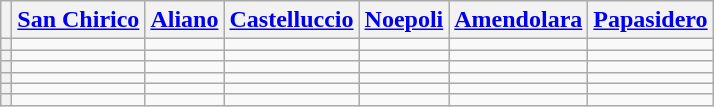<table class="wikitable" style="text-align: center;">
<tr>
<th></th>
<th><a href='#'>San Chirico</a></th>
<th><a href='#'>Aliano</a></th>
<th><a href='#'>Castelluccio</a></th>
<th><a href='#'>Noepoli</a></th>
<th><a href='#'>Amendolara</a></th>
<th><a href='#'>Papasidero</a></th>
</tr>
<tr>
<th></th>
<td></td>
<td></td>
<td></td>
<td></td>
<td></td>
<td></td>
</tr>
<tr>
<th></th>
<td></td>
<td></td>
<td></td>
<td></td>
<td></td>
<td></td>
</tr>
<tr>
<th></th>
<td></td>
<td></td>
<td></td>
<td></td>
<td></td>
<td></td>
</tr>
<tr>
<th></th>
<td></td>
<td></td>
<td></td>
<td></td>
<td></td>
<td></td>
</tr>
<tr>
<th></th>
<td></td>
<td></td>
<td></td>
<td></td>
<td></td>
<td></td>
</tr>
<tr>
<th></th>
<td></td>
<td></td>
<td></td>
<td></td>
<td></td>
<td></td>
</tr>
</table>
